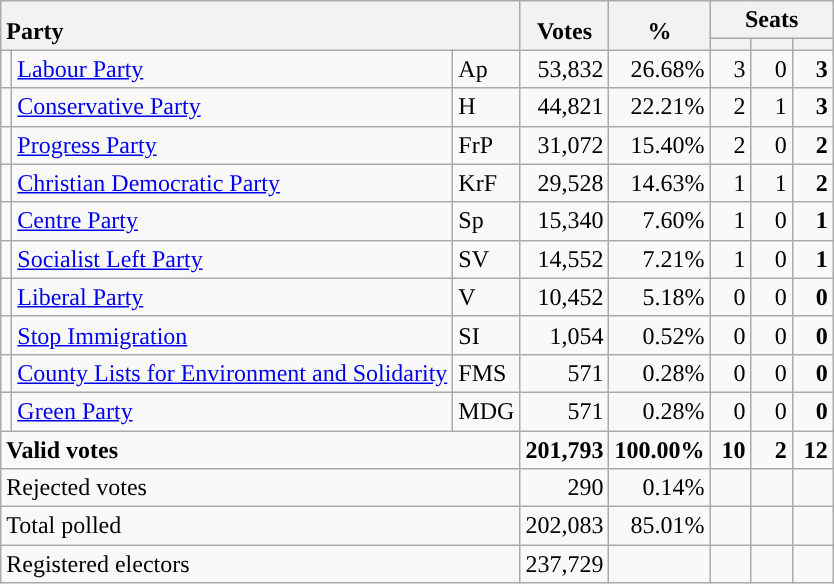<table class="wikitable" border="1" style="text-align:right;">
<tr>
<th style="text-align:left;" valign=bottom rowspan=2 colspan=3>Party</th>
<th align=center valign=bottom rowspan=2 width="50">Votes</th>
<th align=center valign=bottom rowspan=2 width="50">%</th>
<th colspan=3>Seats</th>
</tr>
<tr>
<th align=center valign=bottom width="20"><small></small></th>
<th align=center valign=bottom width="20"><small><a href='#'></a></small></th>
<th align=center valign=bottom width="20"><small></small></th>
</tr>
<tr>
<td style="color:inherit;background:"></td>
<td align=left><a href='#'>Labour Party</a></td>
<td align=left>Ap</td>
<td>53,832</td>
<td>26.68%</td>
<td>3</td>
<td>0</td>
<td><strong>3</strong></td>
</tr>
<tr>
<td style="color:inherit;background:"></td>
<td align=left><a href='#'>Conservative Party</a></td>
<td align=left>H</td>
<td>44,821</td>
<td>22.21%</td>
<td>2</td>
<td>1</td>
<td><strong>3</strong></td>
</tr>
<tr>
<td style="color:inherit;background:"></td>
<td align=left><a href='#'>Progress Party</a></td>
<td align=left>FrP</td>
<td>31,072</td>
<td>15.40%</td>
<td>2</td>
<td>0</td>
<td><strong>2</strong></td>
</tr>
<tr>
<td style="color:inherit;background:"></td>
<td align=left><a href='#'>Christian Democratic Party</a></td>
<td align=left>KrF</td>
<td>29,528</td>
<td>14.63%</td>
<td>1</td>
<td>1</td>
<td><strong>2</strong></td>
</tr>
<tr>
<td style="color:inherit;background:"></td>
<td align=left><a href='#'>Centre Party</a></td>
<td align=left>Sp</td>
<td>15,340</td>
<td>7.60%</td>
<td>1</td>
<td>0</td>
<td><strong>1</strong></td>
</tr>
<tr>
<td style="color:inherit;background:"></td>
<td align=left><a href='#'>Socialist Left Party</a></td>
<td align=left>SV</td>
<td>14,552</td>
<td>7.21%</td>
<td>1</td>
<td>0</td>
<td><strong>1</strong></td>
</tr>
<tr>
<td style="color:inherit;background:"></td>
<td align=left><a href='#'>Liberal Party</a></td>
<td align=left>V</td>
<td>10,452</td>
<td>5.18%</td>
<td>0</td>
<td>0</td>
<td><strong>0</strong></td>
</tr>
<tr>
<td style="color:inherit;background:"></td>
<td align=left><a href='#'>Stop Immigration</a></td>
<td align=left>SI</td>
<td>1,054</td>
<td>0.52%</td>
<td>0</td>
<td>0</td>
<td><strong>0</strong></td>
</tr>
<tr>
<td></td>
<td align=left><a href='#'>County Lists for Environment and Solidarity</a></td>
<td align=left>FMS</td>
<td>571</td>
<td>0.28%</td>
<td>0</td>
<td>0</td>
<td><strong>0</strong></td>
</tr>
<tr>
<td style="color:inherit;background:"></td>
<td align=left><a href='#'>Green Party</a></td>
<td align=left>MDG</td>
<td>571</td>
<td>0.28%</td>
<td>0</td>
<td>0</td>
<td><strong>0</strong></td>
</tr>
<tr style="font-weight:bold">
<td align=left colspan=3>Valid votes</td>
<td>201,793</td>
<td>100.00%</td>
<td>10</td>
<td>2</td>
<td>12</td>
</tr>
<tr>
<td align=left colspan=3>Rejected votes</td>
<td>290</td>
<td>0.14%</td>
<td></td>
<td></td>
<td></td>
</tr>
<tr>
<td align=left colspan=3>Total polled</td>
<td>202,083</td>
<td>85.01%</td>
<td></td>
<td></td>
<td></td>
</tr>
<tr>
<td align=left colspan=3>Registered electors</td>
<td>237,729</td>
<td></td>
<td></td>
<td></td>
<td></td>
</tr>
</table>
